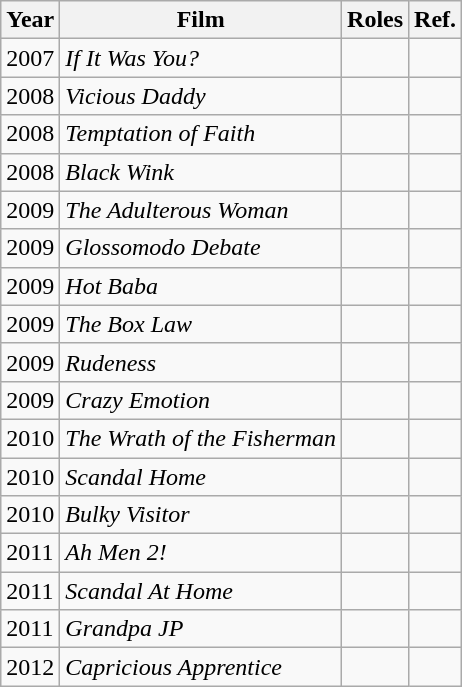<table class="wikitable">
<tr>
<th>Year</th>
<th>Film</th>
<th>Roles</th>
<th>Ref.</th>
</tr>
<tr>
<td>2007</td>
<td><em>If It Was You?</em></td>
<td></td>
<td></td>
</tr>
<tr>
<td>2008</td>
<td><em>Vicious Daddy</em></td>
<td></td>
<td></td>
</tr>
<tr>
<td>2008</td>
<td><em>Temptation of Faith</em></td>
<td></td>
<td></td>
</tr>
<tr>
<td>2008</td>
<td><em>Black Wink</em></td>
<td></td>
<td></td>
</tr>
<tr>
<td>2009</td>
<td><em>The Adulterous Woman</em></td>
<td></td>
<td></td>
</tr>
<tr>
<td>2009</td>
<td><em>Glossomodo Debate</em></td>
<td></td>
<td></td>
</tr>
<tr>
<td>2009</td>
<td><em>Hot Baba</em></td>
<td></td>
<td></td>
</tr>
<tr>
<td>2009</td>
<td><em>The Box Law</em></td>
<td></td>
<td></td>
</tr>
<tr>
<td>2009</td>
<td><em>Rudeness</em></td>
<td></td>
<td></td>
</tr>
<tr>
<td>2009</td>
<td><em>Crazy Emotion</em></td>
<td></td>
<td></td>
</tr>
<tr>
<td>2010</td>
<td><em>The Wrath of the Fisherman</em></td>
<td></td>
<td></td>
</tr>
<tr>
<td>2010</td>
<td><em>Scandal Home</em></td>
<td></td>
<td></td>
</tr>
<tr>
<td>2010</td>
<td><em>Bulky Visitor</em></td>
<td></td>
<td></td>
</tr>
<tr>
<td>2011</td>
<td><em>Ah Men 2!</em></td>
<td></td>
<td></td>
</tr>
<tr>
<td>2011</td>
<td><em>Scandal At Home</em></td>
<td></td>
<td></td>
</tr>
<tr>
<td>2011</td>
<td><em>Grandpa JP</em></td>
<td></td>
<td></td>
</tr>
<tr>
<td>2012</td>
<td><em>Capricious Apprentice</em></td>
<td></td>
<td></td>
</tr>
</table>
